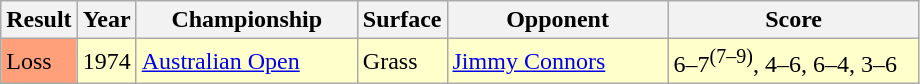<table class='sortable wikitable'>
<tr>
<th style="width:40px">Result</th>
<th style="width:30px">Year</th>
<th style="width:140px">Championship</th>
<th style="width:50px">Surface</th>
<th style="width:140px">Opponent</th>
<th style="width:160px" class="unsortable">Score</th>
</tr>
<tr style="background:#ffc;">
<td style="background:#ffa07a;">Loss</td>
<td>1974</td>
<td><a href='#'>Australian Open</a></td>
<td>Grass</td>
<td> <a href='#'>Jimmy Connors</a></td>
<td>6–7<sup>(7–9)</sup>, 4–6, 6–4, 3–6</td>
</tr>
</table>
